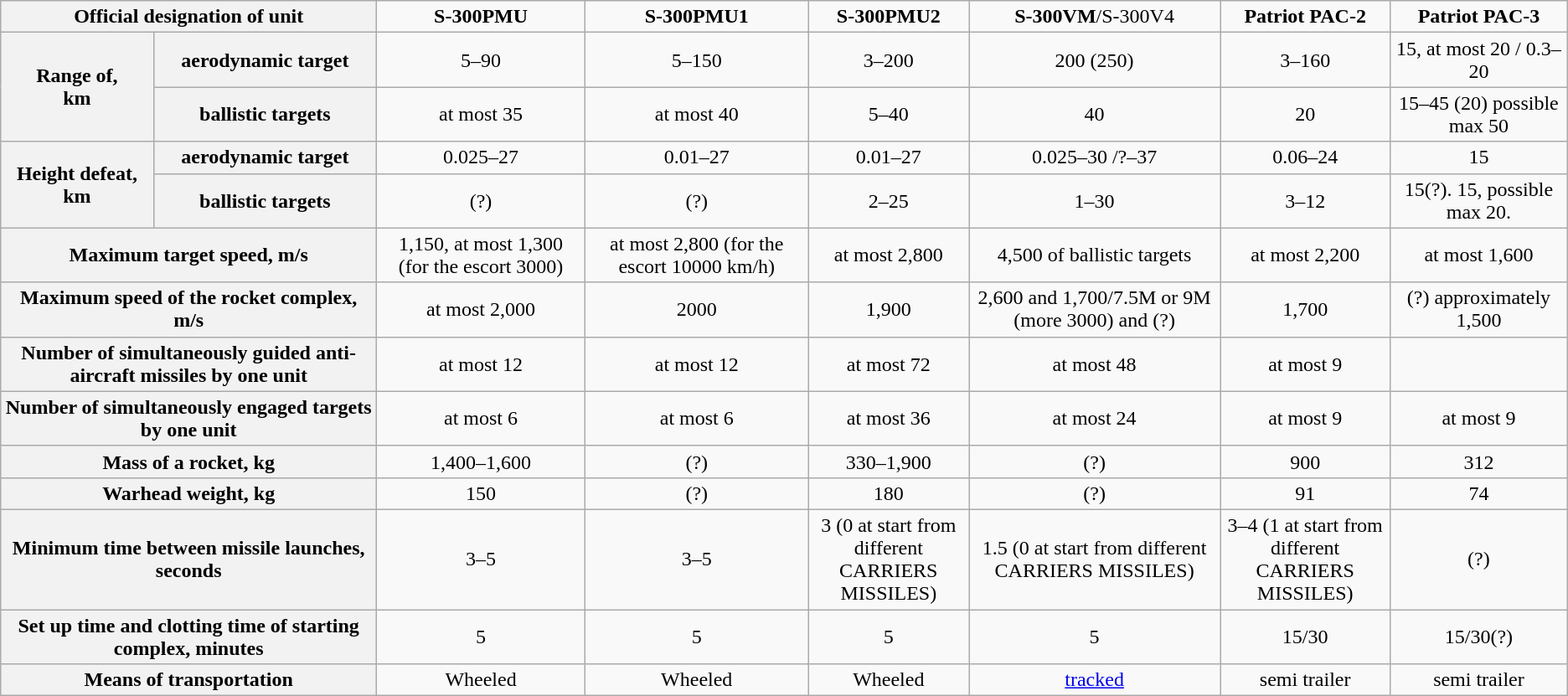<table class="wikitable"  style="text-align:center;">
<tr>
<th colspan="2">Official designation of unit</th>
<td style="text-align:center;"><strong>S-300PMU</strong></td>
<td style="text-align:center;"><strong>S-300PMU1</strong></td>
<td style="text-align:center;"><strong>S-300PMU2 </strong></td>
<td style="text-align:center;"><strong>S-300VM</strong>/S-300V4</td>
<td style="text-align:center;"><strong>Patriot PAC-2</strong></td>
<td style="text-align:center;"><strong>Patriot PAC-3</strong></td>
</tr>
<tr>
<th rowspan="2">Range of,<br>km</th>
<th>aerodynamic target</th>
<td>5–90</td>
<td>5–150</td>
<td>3–200</td>
<td>200 (250)</td>
<td>3–160</td>
<td>15, at most 20 / 0.3–20</td>
</tr>
<tr>
<th>ballistic targets</th>
<td>at most 35</td>
<td>at most 40</td>
<td>5–40</td>
<td>40</td>
<td>20</td>
<td>15–45 (20) possible max 50</td>
</tr>
<tr>
<th rowspan="2">Height defeat,<br>km</th>
<th>aerodynamic target</th>
<td>0.025–27</td>
<td>0.01–27</td>
<td>0.01–27</td>
<td>0.025–30 /?–37</td>
<td>0.06–24</td>
<td>15</td>
</tr>
<tr>
<th>ballistic targets</th>
<td>(?)</td>
<td>(?)</td>
<td>2–25</td>
<td>1–30</td>
<td>3–12</td>
<td>15(?). 15, possible max 20.</td>
</tr>
<tr>
<th colspan="2">Maximum target speed, m/s</th>
<td>1,150, at most 1,300 (for the escort 3000)</td>
<td>at most 2,800 (for the escort 10000 km/h)</td>
<td>at most 2,800</td>
<td>4,500 of ballistic targets</td>
<td>at most 2,200</td>
<td>at most 1,600</td>
</tr>
<tr>
<th colspan="2">Maximum speed of the rocket complex, m/s</th>
<td>at most 2,000 </td>
<td>2000</td>
<td>1,900</td>
<td>2,600 and 1,700/7.5M or 9M (more 3000) and (?)</td>
<td>1,700</td>
<td>(?) approximately 1,500</td>
</tr>
<tr>
<th colspan="2">Number of simultaneously guided anti-aircraft missiles by one unit</th>
<td>at most 12</td>
<td>at most 12</td>
<td>at most 72</td>
<td>at most 48</td>
<td>at most 9 </td>
<td></td>
</tr>
<tr>
<th colspan="2">Number of simultaneously engaged targets by one unit</th>
<td>at most 6</td>
<td>at most 6</td>
<td>at most 36</td>
<td>at most 24</td>
<td>at most 9</td>
<td>at most 9</td>
</tr>
<tr>
<th colspan="2">Mass of a rocket, kg</th>
<td>1,400–1,600</td>
<td>(?)</td>
<td>330–1,900</td>
<td>(?)</td>
<td>900</td>
<td>312</td>
</tr>
<tr>
<th colspan="2">Warhead weight, kg</th>
<td>150</td>
<td>(?)</td>
<td>180</td>
<td>(?)</td>
<td>91</td>
<td>74</td>
</tr>
<tr>
<th colspan="2">Minimum time between missile launches, seconds</th>
<td>3–5</td>
<td>3–5</td>
<td>3 (0 at start from different<br>CARRIERS MISSILES)</td>
<td>1.5 (0 at start from different<br>CARRIERS MISSILES)</td>
<td>3–4 (1 at start from different<br>CARRIERS MISSILES)</td>
<td>(?)</td>
</tr>
<tr>
<th colspan="2">Set up time and clotting time of starting complex, minutes</th>
<td>5</td>
<td>5</td>
<td>5</td>
<td>5</td>
<td>15/30</td>
<td>15/30(?)</td>
</tr>
<tr>
<th colspan="2">Means of transportation</th>
<td>Wheeled</td>
<td>Wheeled</td>
<td>Wheeled</td>
<td><a href='#'>tracked</a></td>
<td>semi trailer</td>
<td>semi trailer</td>
</tr>
</table>
